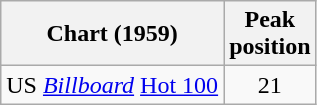<table class="wikitable">
<tr>
<th>Chart (1959)</th>
<th>Peak<br>position</th>
</tr>
<tr>
<td>US <em><a href='#'>Billboard</a></em> <a href='#'>Hot 100</a></td>
<td style="text-align:center;">21</td>
</tr>
</table>
